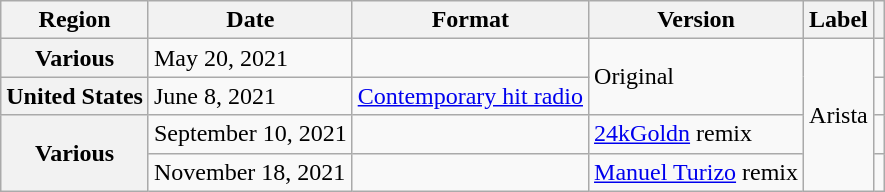<table class="wikitable plainrowheaders">
<tr>
<th scope="col">Region</th>
<th scope="col">Date</th>
<th scope="col">Format</th>
<th scope="col">Version</th>
<th scope="col">Label</th>
<th scope="col"></th>
</tr>
<tr>
<th scope="row">Various</th>
<td>May 20, 2021</td>
<td></td>
<td rowspan="2">Original</td>
<td rowspan="4">Arista</td>
<td></td>
</tr>
<tr>
<th scope="row">United States</th>
<td>June 8, 2021</td>
<td><a href='#'>Contemporary hit radio</a></td>
<td></td>
</tr>
<tr>
<th scope="row"rowspan="2">Various</th>
<td>September 10, 2021</td>
<td></td>
<td><a href='#'>24kGoldn</a> remix</td>
<td></td>
</tr>
<tr>
<td>November 18, 2021</td>
<td></td>
<td><a href='#'>Manuel Turizo</a> remix</td>
<td></td>
</tr>
</table>
